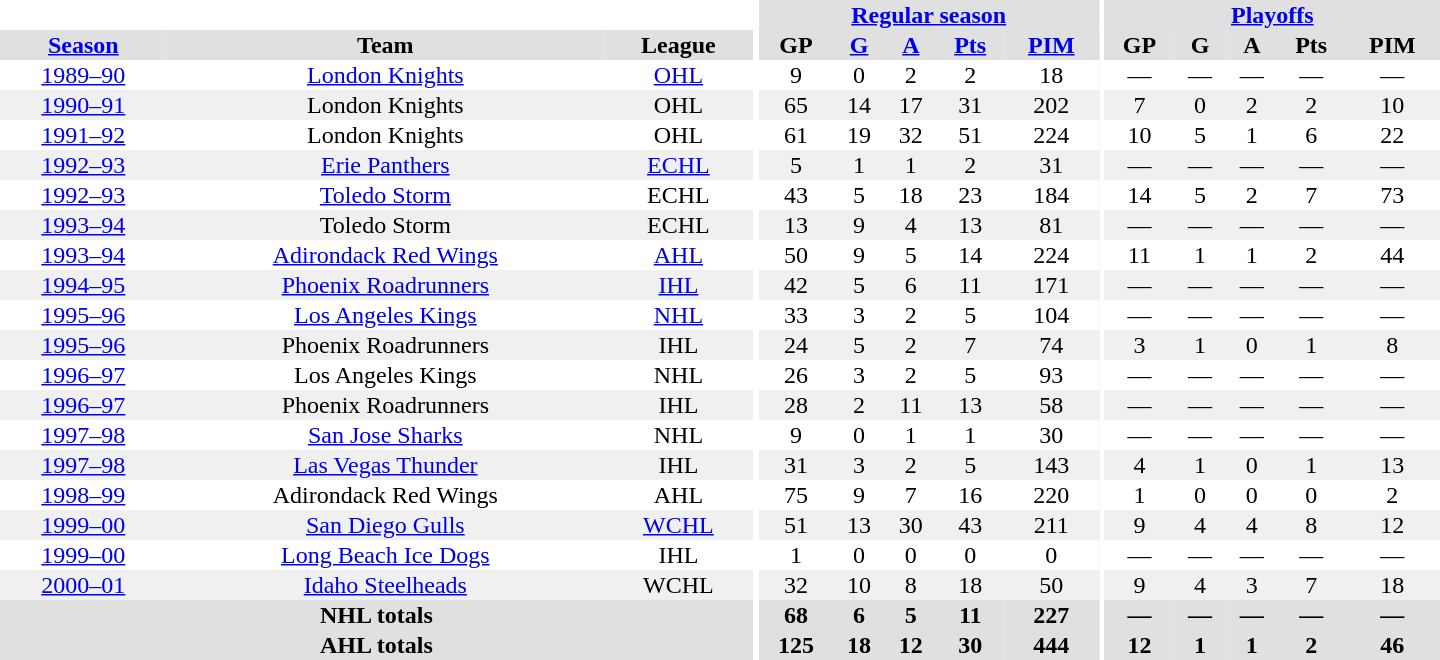<table border="0" cellpadding="1" cellspacing="0" style="text-align:center; width:60em">
<tr bgcolor="#e0e0e0">
<th colspan="3" bgcolor="#ffffff"></th>
<th rowspan="99" bgcolor="#ffffff"></th>
<th colspan="5"><a href='#'>Regular season</a></th>
<th rowspan="99" bgcolor="#ffffff"></th>
<th colspan="5"><a href='#'>Playoffs</a></th>
</tr>
<tr bgcolor="#e0e0e0">
<th><a href='#'>Season</a></th>
<th>Team</th>
<th>League</th>
<th>GP</th>
<th><a href='#'>G</a></th>
<th><a href='#'>A</a></th>
<th><a href='#'>Pts</a></th>
<th><a href='#'>PIM</a></th>
<th>GP</th>
<th>G</th>
<th>A</th>
<th>Pts</th>
<th>PIM</th>
</tr>
<tr>
<td><a href='#'>1989–90</a></td>
<td><a href='#'>London Knights</a></td>
<td><a href='#'>OHL</a></td>
<td>9</td>
<td>0</td>
<td>2</td>
<td>2</td>
<td>18</td>
<td>—</td>
<td>—</td>
<td>—</td>
<td>—</td>
<td>—</td>
</tr>
<tr bgcolor="#f0f0f0">
<td><a href='#'>1990–91</a></td>
<td>London Knights</td>
<td>OHL</td>
<td>65</td>
<td>14</td>
<td>17</td>
<td>31</td>
<td>202</td>
<td>7</td>
<td>0</td>
<td>2</td>
<td>2</td>
<td>10</td>
</tr>
<tr>
<td><a href='#'>1991–92</a></td>
<td>London Knights</td>
<td>OHL</td>
<td>61</td>
<td>19</td>
<td>32</td>
<td>51</td>
<td>224</td>
<td>10</td>
<td>5</td>
<td>1</td>
<td>6</td>
<td>22</td>
</tr>
<tr bgcolor="#f0f0f0">
<td><a href='#'>1992–93</a></td>
<td><a href='#'>Erie Panthers</a></td>
<td><a href='#'>ECHL</a></td>
<td>5</td>
<td>1</td>
<td>1</td>
<td>2</td>
<td>31</td>
<td>—</td>
<td>—</td>
<td>—</td>
<td>—</td>
<td>—</td>
</tr>
<tr>
<td><a href='#'>1992–93</a></td>
<td><a href='#'>Toledo Storm</a></td>
<td>ECHL</td>
<td>43</td>
<td>5</td>
<td>18</td>
<td>23</td>
<td>184</td>
<td>14</td>
<td>5</td>
<td>2</td>
<td>7</td>
<td>73</td>
</tr>
<tr bgcolor="#f0f0f0">
<td><a href='#'>1993–94</a></td>
<td>Toledo Storm</td>
<td>ECHL</td>
<td>13</td>
<td>9</td>
<td>4</td>
<td>13</td>
<td>81</td>
<td>—</td>
<td>—</td>
<td>—</td>
<td>—</td>
<td>—</td>
</tr>
<tr>
<td><a href='#'>1993–94</a></td>
<td><a href='#'>Adirondack Red Wings</a></td>
<td><a href='#'>AHL</a></td>
<td>50</td>
<td>9</td>
<td>5</td>
<td>14</td>
<td>224</td>
<td>11</td>
<td>1</td>
<td>1</td>
<td>2</td>
<td>44</td>
</tr>
<tr bgcolor="#f0f0f0">
<td><a href='#'>1994–95</a></td>
<td><a href='#'>Phoenix Roadrunners</a></td>
<td><a href='#'>IHL</a></td>
<td>42</td>
<td>5</td>
<td>6</td>
<td>11</td>
<td>171</td>
<td>—</td>
<td>—</td>
<td>—</td>
<td>—</td>
<td>—</td>
</tr>
<tr>
<td><a href='#'>1995–96</a></td>
<td><a href='#'>Los Angeles Kings</a></td>
<td><a href='#'>NHL</a></td>
<td>33</td>
<td>3</td>
<td>2</td>
<td>5</td>
<td>104</td>
<td>—</td>
<td>—</td>
<td>—</td>
<td>—</td>
<td>—</td>
</tr>
<tr bgcolor="#f0f0f0">
<td><a href='#'>1995–96</a></td>
<td>Phoenix Roadrunners</td>
<td>IHL</td>
<td>24</td>
<td>5</td>
<td>2</td>
<td>7</td>
<td>74</td>
<td>3</td>
<td>1</td>
<td>0</td>
<td>1</td>
<td>8</td>
</tr>
<tr>
<td><a href='#'>1996–97</a></td>
<td>Los Angeles Kings</td>
<td>NHL</td>
<td>26</td>
<td>3</td>
<td>2</td>
<td>5</td>
<td>93</td>
<td>—</td>
<td>—</td>
<td>—</td>
<td>—</td>
<td>—</td>
</tr>
<tr bgcolor="#f0f0f0">
<td><a href='#'>1996–97</a></td>
<td>Phoenix Roadrunners</td>
<td>IHL</td>
<td>28</td>
<td>2</td>
<td>11</td>
<td>13</td>
<td>58</td>
<td>—</td>
<td>—</td>
<td>—</td>
<td>—</td>
<td>—</td>
</tr>
<tr>
<td><a href='#'>1997–98</a></td>
<td><a href='#'>San Jose Sharks</a></td>
<td>NHL</td>
<td>9</td>
<td>0</td>
<td>1</td>
<td>1</td>
<td>30</td>
<td>—</td>
<td>—</td>
<td>—</td>
<td>—</td>
<td>—</td>
</tr>
<tr bgcolor="#f0f0f0">
<td><a href='#'>1997–98</a></td>
<td><a href='#'>Las Vegas Thunder</a></td>
<td>IHL</td>
<td>31</td>
<td>3</td>
<td>2</td>
<td>5</td>
<td>143</td>
<td>4</td>
<td>1</td>
<td>0</td>
<td>1</td>
<td>13</td>
</tr>
<tr>
<td><a href='#'>1998–99</a></td>
<td>Adirondack Red Wings</td>
<td>AHL</td>
<td>75</td>
<td>9</td>
<td>7</td>
<td>16</td>
<td>220</td>
<td>1</td>
<td>0</td>
<td>0</td>
<td>0</td>
<td>2</td>
</tr>
<tr bgcolor="#f0f0f0">
<td><a href='#'>1999–00</a></td>
<td><a href='#'>San Diego Gulls</a></td>
<td><a href='#'>WCHL</a></td>
<td>51</td>
<td>13</td>
<td>30</td>
<td>43</td>
<td>211</td>
<td>9</td>
<td>4</td>
<td>4</td>
<td>8</td>
<td>12</td>
</tr>
<tr>
<td><a href='#'>1999–00</a></td>
<td><a href='#'>Long Beach Ice Dogs</a></td>
<td>IHL</td>
<td>1</td>
<td>0</td>
<td>0</td>
<td>0</td>
<td>0</td>
<td>—</td>
<td>—</td>
<td>—</td>
<td>—</td>
<td>—</td>
</tr>
<tr bgcolor="#f0f0f0">
<td><a href='#'>2000–01</a></td>
<td><a href='#'>Idaho Steelheads</a></td>
<td>WCHL</td>
<td>32</td>
<td>10</td>
<td>8</td>
<td>18</td>
<td>50</td>
<td>9</td>
<td>4</td>
<td>3</td>
<td>7</td>
<td>18</td>
</tr>
<tr>
</tr>
<tr ALIGN="center" bgcolor="#e0e0e0">
<th colspan="3">NHL totals</th>
<th ALIGN="center">68</th>
<th ALIGN="center">6</th>
<th ALIGN="center">5</th>
<th ALIGN="center">11</th>
<th ALIGN="center">227</th>
<th ALIGN="center">—</th>
<th ALIGN="center">—</th>
<th ALIGN="center">—</th>
<th ALIGN="center">—</th>
<th ALIGN="center">—</th>
</tr>
<tr>
</tr>
<tr ALIGN="center" bgcolor="#e0e0e0">
<th colspan="3">AHL totals</th>
<th ALIGN="center">125</th>
<th ALIGN="center">18</th>
<th ALIGN="center">12</th>
<th ALIGN="center">30</th>
<th ALIGN="center">444</th>
<th ALIGN="center">12</th>
<th ALIGN="center">1</th>
<th ALIGN="center">1</th>
<th ALIGN="center">2</th>
<th ALIGN="center">46</th>
</tr>
</table>
